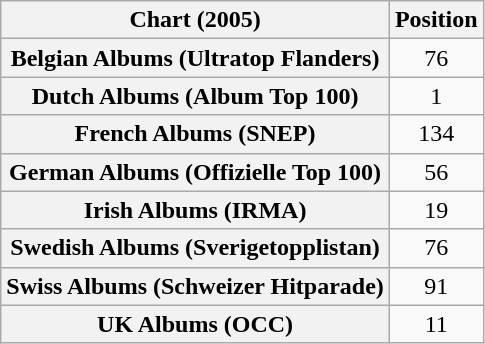<table class="wikitable sortable plainrowheaders" style="text-align:center">
<tr>
<th scope="col">Chart (2005)</th>
<th scope="col">Position</th>
</tr>
<tr>
<th scope="row">Belgian Albums (Ultratop Flanders)</th>
<td>76</td>
</tr>
<tr>
<th scope="row">Dutch Albums (Album Top 100)</th>
<td>1</td>
</tr>
<tr>
<th scope="row">French Albums (SNEP)</th>
<td>134</td>
</tr>
<tr>
<th scope="row">German Albums (Offizielle Top 100)</th>
<td>56</td>
</tr>
<tr>
<th scope="row">Irish Albums (IRMA)</th>
<td>19</td>
</tr>
<tr>
<th scope="row">Swedish Albums (Sverigetopplistan)</th>
<td>76</td>
</tr>
<tr>
<th scope="row">Swiss Albums (Schweizer Hitparade)</th>
<td>91</td>
</tr>
<tr>
<th scope="row">UK Albums (OCC)</th>
<td>11</td>
</tr>
</table>
